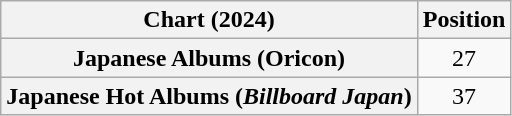<table class="wikitable sortable plainrowheaders" style="text-align:center">
<tr>
<th scope="col">Chart (2024)</th>
<th scope="col">Position</th>
</tr>
<tr>
<th scope="row">Japanese Albums (Oricon)</th>
<td>27</td>
</tr>
<tr>
<th scope="row">Japanese Hot Albums (<em>Billboard Japan</em>)</th>
<td>37</td>
</tr>
</table>
